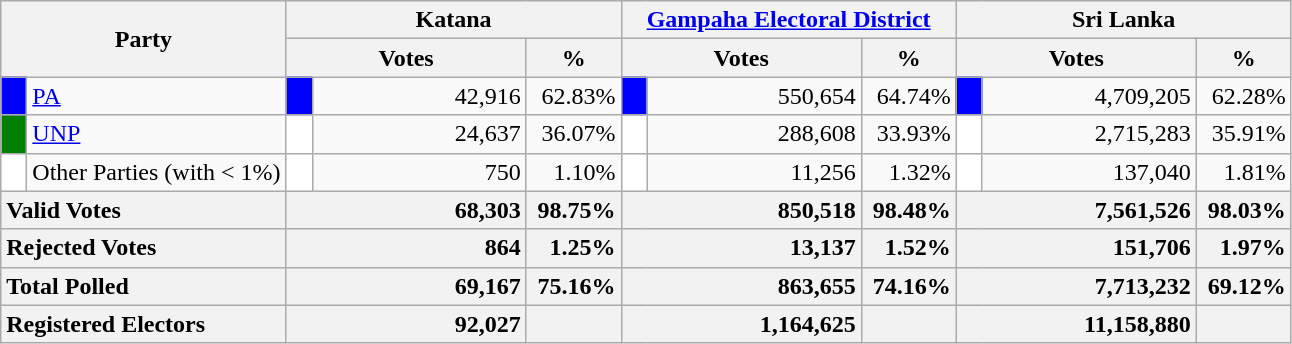<table class="wikitable">
<tr>
<th colspan="2" width="144px"rowspan="2">Party</th>
<th colspan="3" width="216px">Katana</th>
<th colspan="3" width="216px"><a href='#'>Gampaha Electoral District</a></th>
<th colspan="3" width="216px">Sri Lanka</th>
</tr>
<tr>
<th colspan="2" width="144px">Votes</th>
<th>%</th>
<th colspan="2" width="144px">Votes</th>
<th>%</th>
<th colspan="2" width="144px">Votes</th>
<th>%</th>
</tr>
<tr>
<td style="background-color:blue;" width="10px"></td>
<td style="text-align:left;"><a href='#'>PA</a></td>
<td style="background-color:blue;" width="10px"></td>
<td style="text-align:right;">42,916</td>
<td style="text-align:right;">62.83%</td>
<td style="background-color:blue;" width="10px"></td>
<td style="text-align:right;">550,654</td>
<td style="text-align:right;">64.74%</td>
<td style="background-color:blue;" width="10px"></td>
<td style="text-align:right;">4,709,205</td>
<td style="text-align:right;">62.28%</td>
</tr>
<tr>
<td style="background-color:green;" width="10px"></td>
<td style="text-align:left;"><a href='#'>UNP</a></td>
<td style="background-color:white;" width="10px"></td>
<td style="text-align:right;">24,637</td>
<td style="text-align:right;">36.07%</td>
<td style="background-color:white;" width="10px"></td>
<td style="text-align:right;">288,608</td>
<td style="text-align:right;">33.93%</td>
<td style="background-color:white;" width="10px"></td>
<td style="text-align:right;">2,715,283</td>
<td style="text-align:right;">35.91%</td>
</tr>
<tr>
<td style="background-color:white;" width="10px"></td>
<td style="text-align:left;">Other Parties (with < 1%)</td>
<td style="background-color:white;" width="10px"></td>
<td style="text-align:right;">750</td>
<td style="text-align:right;">1.10%</td>
<td style="background-color:white;" width="10px"></td>
<td style="text-align:right;">11,256</td>
<td style="text-align:right;">1.32%</td>
<td style="background-color:white;" width="10px"></td>
<td style="text-align:right;">137,040</td>
<td style="text-align:right;">1.81%</td>
</tr>
<tr>
<th colspan="2" width="144px"style="text-align:left;">Valid Votes</th>
<th style="text-align:right;"colspan="2" width="144px">68,303</th>
<th style="text-align:right;">98.75%</th>
<th style="text-align:right;"colspan="2" width="144px">850,518</th>
<th style="text-align:right;">98.48%</th>
<th style="text-align:right;"colspan="2" width="144px">7,561,526</th>
<th style="text-align:right;">98.03%</th>
</tr>
<tr>
<th colspan="2" width="144px"style="text-align:left;">Rejected Votes</th>
<th style="text-align:right;"colspan="2" width="144px">864</th>
<th style="text-align:right;">1.25%</th>
<th style="text-align:right;"colspan="2" width="144px">13,137</th>
<th style="text-align:right;">1.52%</th>
<th style="text-align:right;"colspan="2" width="144px">151,706</th>
<th style="text-align:right;">1.97%</th>
</tr>
<tr>
<th colspan="2" width="144px"style="text-align:left;">Total Polled</th>
<th style="text-align:right;"colspan="2" width="144px">69,167</th>
<th style="text-align:right;">75.16%</th>
<th style="text-align:right;"colspan="2" width="144px">863,655</th>
<th style="text-align:right;">74.16%</th>
<th style="text-align:right;"colspan="2" width="144px">7,713,232</th>
<th style="text-align:right;">69.12%</th>
</tr>
<tr>
<th colspan="2" width="144px"style="text-align:left;">Registered Electors</th>
<th style="text-align:right;"colspan="2" width="144px">92,027</th>
<th></th>
<th style="text-align:right;"colspan="2" width="144px">1,164,625</th>
<th></th>
<th style="text-align:right;"colspan="2" width="144px">11,158,880</th>
<th></th>
</tr>
</table>
